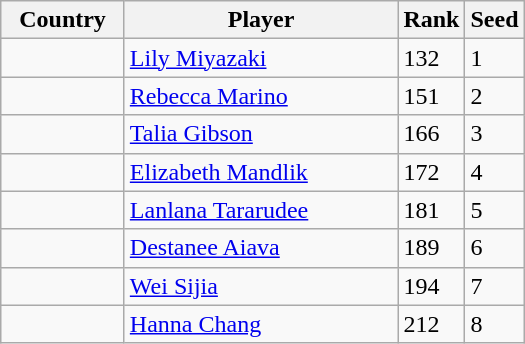<table class="wikitable">
<tr>
<th width="75">Country</th>
<th width="175">Player</th>
<th>Rank</th>
<th>Seed</th>
</tr>
<tr>
<td></td>
<td><a href='#'>Lily Miyazaki</a></td>
<td>132</td>
<td>1</td>
</tr>
<tr>
<td></td>
<td><a href='#'>Rebecca Marino</a></td>
<td>151</td>
<td>2</td>
</tr>
<tr>
<td></td>
<td><a href='#'>Talia Gibson</a></td>
<td>166</td>
<td>3</td>
</tr>
<tr>
<td></td>
<td><a href='#'>Elizabeth Mandlik</a></td>
<td>172</td>
<td>4</td>
</tr>
<tr>
<td></td>
<td><a href='#'>Lanlana Tararudee</a></td>
<td>181</td>
<td>5</td>
</tr>
<tr>
<td></td>
<td><a href='#'>Destanee Aiava</a></td>
<td>189</td>
<td>6</td>
</tr>
<tr>
<td></td>
<td><a href='#'>Wei Sijia</a></td>
<td>194</td>
<td>7</td>
</tr>
<tr>
<td></td>
<td><a href='#'>Hanna Chang</a></td>
<td>212</td>
<td>8</td>
</tr>
</table>
